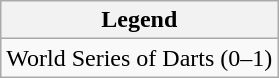<table class="wikitable">
<tr>
<th>Legend</th>
</tr>
<tr>
<td>World Series of Darts (0–1)</td>
</tr>
</table>
